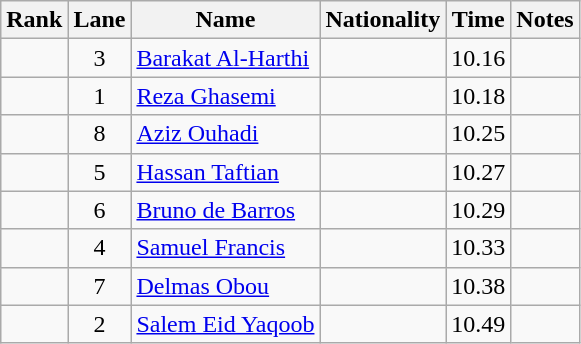<table class="wikitable sortable" style="text-align:center">
<tr>
<th>Rank</th>
<th>Lane</th>
<th>Name</th>
<th>Nationality</th>
<th>Time</th>
<th>Notes</th>
</tr>
<tr>
<td></td>
<td>3</td>
<td align=left><a href='#'>Barakat Al-Harthi</a></td>
<td align=left></td>
<td>10.16</td>
<td></td>
</tr>
<tr>
<td></td>
<td>1</td>
<td align=left><a href='#'>Reza Ghasemi</a></td>
<td align=left></td>
<td>10.18</td>
<td></td>
</tr>
<tr>
<td></td>
<td>8</td>
<td align=left><a href='#'>Aziz Ouhadi</a></td>
<td align=left></td>
<td>10.25</td>
<td></td>
</tr>
<tr>
<td></td>
<td>5</td>
<td align=left><a href='#'>Hassan Taftian</a></td>
<td align=left></td>
<td>10.27</td>
<td></td>
</tr>
<tr>
<td></td>
<td>6</td>
<td align=left><a href='#'>Bruno de Barros</a></td>
<td align=left></td>
<td>10.29</td>
<td></td>
</tr>
<tr>
<td></td>
<td>4</td>
<td align=left><a href='#'>Samuel Francis</a></td>
<td align=left></td>
<td>10.33</td>
<td></td>
</tr>
<tr>
<td></td>
<td>7</td>
<td align=left><a href='#'>Delmas Obou</a></td>
<td align=left></td>
<td>10.38</td>
<td></td>
</tr>
<tr>
<td></td>
<td>2</td>
<td align=left><a href='#'>Salem Eid Yaqoob</a></td>
<td align=left></td>
<td>10.49</td>
<td></td>
</tr>
</table>
